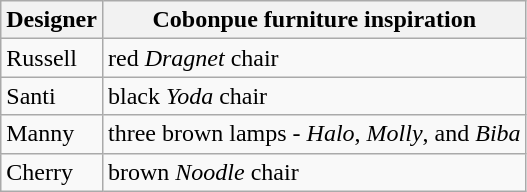<table class="wikitable">
<tr>
<th>Designer</th>
<th>Cobonpue furniture inspiration</th>
</tr>
<tr>
<td>Russell</td>
<td>red <em>Dragnet</em> chair</td>
</tr>
<tr>
<td>Santi</td>
<td>black <em>Yoda</em> chair</td>
</tr>
<tr>
<td>Manny</td>
<td>three brown lamps - <em>Halo</em>, <em>Molly</em>, and <em>Biba</em></td>
</tr>
<tr>
<td>Cherry</td>
<td>brown <em>Noodle</em> chair</td>
</tr>
</table>
